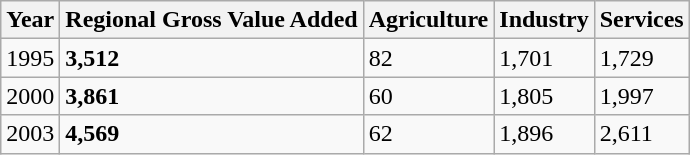<table class="wikitable">
<tr>
<th>Year</th>
<th>Regional Gross Value Added</th>
<th>Agriculture</th>
<th>Industry</th>
<th>Services</th>
</tr>
<tr>
<td>1995</td>
<td><strong>3,512</strong></td>
<td>82</td>
<td>1,701</td>
<td>1,729</td>
</tr>
<tr>
<td>2000</td>
<td><strong>3,861</strong></td>
<td>60</td>
<td>1,805</td>
<td>1,997</td>
</tr>
<tr>
<td>2003</td>
<td><strong>4,569</strong></td>
<td>62</td>
<td>1,896</td>
<td>2,611</td>
</tr>
</table>
